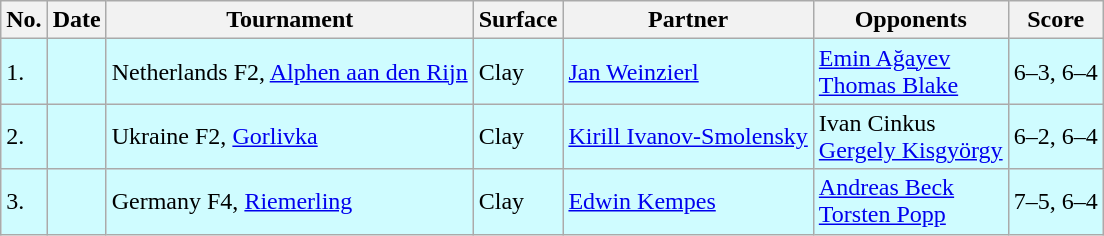<table class="sortable wikitable">
<tr>
<th>No.</th>
<th>Date</th>
<th>Tournament</th>
<th>Surface</th>
<th>Partner</th>
<th>Opponents</th>
<th class="unsortable">Score</th>
</tr>
<tr style="background:#cffcff;">
<td>1.</td>
<td></td>
<td>Netherlands F2, <a href='#'>Alphen aan den Rijn</a></td>
<td>Clay</td>
<td> <a href='#'>Jan Weinzierl</a></td>
<td> <a href='#'>Emin Ağayev</a> <br>  <a href='#'>Thomas Blake</a></td>
<td>6–3, 6–4</td>
</tr>
<tr style="background:#cffcff;">
<td>2.</td>
<td></td>
<td>Ukraine F2, <a href='#'>Gorlivka</a></td>
<td>Clay</td>
<td> <a href='#'>Kirill Ivanov-Smolensky</a></td>
<td> Ivan Cinkus <br>  <a href='#'>Gergely Kisgyörgy</a></td>
<td>6–2, 6–4</td>
</tr>
<tr style="background:#cffcff;">
<td>3.</td>
<td></td>
<td>Germany F4, <a href='#'>Riemerling</a></td>
<td>Clay</td>
<td> <a href='#'>Edwin Kempes</a></td>
<td> <a href='#'>Andreas Beck</a> <br>  <a href='#'>Torsten Popp</a></td>
<td>7–5, 6–4</td>
</tr>
</table>
